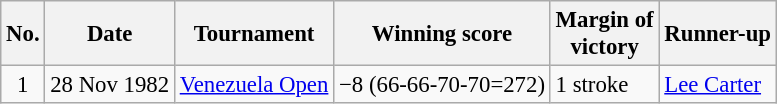<table class="wikitable" style="font-size:95%;">
<tr>
<th>No.</th>
<th>Date</th>
<th>Tournament</th>
<th>Winning score</th>
<th>Margin of<br>victory</th>
<th>Runner-up</th>
</tr>
<tr>
<td align=center>1</td>
<td align=right>28 Nov 1982</td>
<td><a href='#'>Venezuela Open</a></td>
<td>−8 (66-66-70-70=272)</td>
<td>1 stroke</td>
<td> <a href='#'>Lee Carter</a></td>
</tr>
</table>
